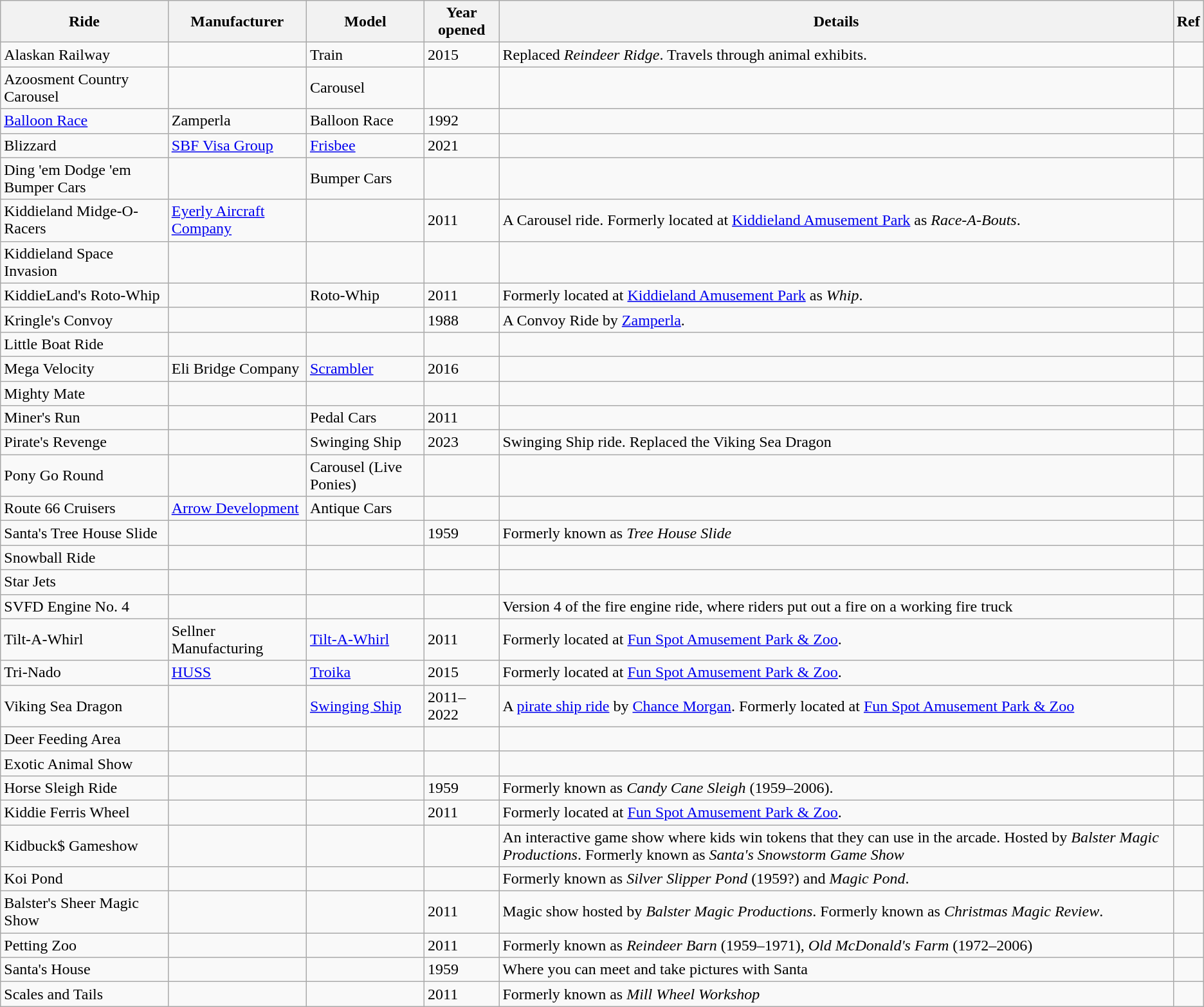<table class="wikitable sortable">
<tr>
<th>Ride</th>
<th>Manufacturer</th>
<th>Model</th>
<th>Year opened</th>
<th>Details</th>
<th>Ref</th>
</tr>
<tr>
<td>Alaskan Railway</td>
<td></td>
<td>Train</td>
<td>2015</td>
<td>Replaced <em>Reindeer Ridge</em>. Travels through animal exhibits.</td>
<td></td>
</tr>
<tr>
<td>Azoosment Country Carousel</td>
<td></td>
<td>Carousel</td>
<td></td>
<td></td>
<td></td>
</tr>
<tr>
<td><a href='#'>Balloon Race</a></td>
<td>Zamperla</td>
<td>Balloon Race</td>
<td>1992</td>
<td></td>
<td></td>
</tr>
<tr>
<td>Blizzard</td>
<td><a href='#'>SBF Visa Group</a></td>
<td><a href='#'>Frisbee</a></td>
<td>2021</td>
<td></td>
<td></td>
</tr>
<tr>
<td>Ding 'em Dodge 'em Bumper Cars</td>
<td></td>
<td>Bumper Cars</td>
<td></td>
<td></td>
<td></td>
</tr>
<tr>
<td>Kiddieland Midge-O-Racers</td>
<td><a href='#'>Eyerly Aircraft Company</a></td>
<td></td>
<td>2011</td>
<td>A Carousel ride. Formerly located at <a href='#'>Kiddieland Amusement Park</a> as <em>Race-A-Bouts</em>.</td>
<td></td>
</tr>
<tr>
<td>Kiddieland Space Invasion</td>
<td></td>
<td></td>
<td></td>
<td></td>
<td></td>
</tr>
<tr>
<td>KiddieLand's Roto-Whip</td>
<td></td>
<td>Roto-Whip</td>
<td>2011</td>
<td>Formerly located at <a href='#'>Kiddieland Amusement Park</a> as <em>Whip</em>.</td>
<td></td>
</tr>
<tr>
<td>Kringle's Convoy</td>
<td></td>
<td></td>
<td>1988</td>
<td>A Convoy Ride by <a href='#'>Zamperla</a>.</td>
<td></td>
</tr>
<tr>
<td>Little Boat Ride</td>
<td></td>
<td></td>
<td></td>
<td></td>
<td></td>
</tr>
<tr>
<td>Mega Velocity</td>
<td>Eli Bridge Company</td>
<td><a href='#'>Scrambler</a></td>
<td>2016</td>
<td></td>
<td></td>
</tr>
<tr>
<td>Mighty Mate</td>
<td></td>
<td></td>
<td></td>
<td></td>
<td></td>
</tr>
<tr>
<td>Miner's Run</td>
<td></td>
<td>Pedal Cars</td>
<td>2011</td>
<td></td>
<td></td>
</tr>
<tr>
<td>Pirate's Revenge</td>
<td></td>
<td>Swinging Ship</td>
<td>2023</td>
<td>Swinging Ship ride.  Replaced the Viking Sea Dragon</td>
<td></td>
</tr>
<tr>
<td>Pony Go Round</td>
<td></td>
<td>Carousel (Live Ponies)</td>
<td></td>
<td></td>
<td></td>
</tr>
<tr>
<td>Route 66 Cruisers</td>
<td><a href='#'>Arrow Development</a></td>
<td>Antique Cars</td>
<td></td>
<td></td>
<td></td>
</tr>
<tr>
<td>Santa's Tree House Slide</td>
<td></td>
<td></td>
<td>1959</td>
<td>Formerly known as <em>Tree House Slide</em></td>
<td></td>
</tr>
<tr>
<td>Snowball Ride</td>
<td></td>
<td></td>
<td></td>
<td></td>
<td></td>
</tr>
<tr>
<td>Star Jets</td>
<td></td>
<td></td>
<td></td>
<td></td>
<td></td>
</tr>
<tr>
<td>SVFD Engine No. 4</td>
<td></td>
<td></td>
<td></td>
<td>Version 4 of the fire engine ride, where riders put out a fire on a working fire truck</td>
<td></td>
</tr>
<tr>
<td>Tilt-A-Whirl</td>
<td>Sellner Manufacturing</td>
<td><a href='#'>Tilt-A-Whirl</a></td>
<td>2011</td>
<td>Formerly located at <a href='#'>Fun Spot Amusement Park & Zoo</a>.</td>
<td></td>
</tr>
<tr>
<td>Tri-Nado</td>
<td><a href='#'>HUSS</a></td>
<td><a href='#'>Troika</a></td>
<td>2015</td>
<td>Formerly located at <a href='#'>Fun Spot Amusement Park & Zoo</a>.</td>
<td></td>
</tr>
<tr>
<td>Viking Sea Dragon</td>
<td></td>
<td><a href='#'>Swinging Ship</a></td>
<td>2011–2022</td>
<td>A <a href='#'>pirate ship ride</a> by <a href='#'>Chance Morgan</a>. Formerly located at <a href='#'>Fun Spot Amusement Park & Zoo</a></td>
</tr>
<tr>
<td>Deer Feeding Area</td>
<td></td>
<td></td>
<td></td>
<td></td>
<td></td>
</tr>
<tr>
<td>Exotic Animal Show</td>
<td></td>
<td></td>
<td></td>
<td></td>
<td></td>
</tr>
<tr>
<td>Horse Sleigh Ride</td>
<td></td>
<td></td>
<td>1959</td>
<td>Formerly known as <em>Candy Cane Sleigh</em> (1959–2006).</td>
<td></td>
</tr>
<tr>
<td>Kiddie Ferris Wheel</td>
<td></td>
<td></td>
<td>2011</td>
<td>Formerly located at <a href='#'>Fun Spot Amusement Park & Zoo</a>.</td>
<td></td>
</tr>
<tr>
<td>Kidbuck$ Gameshow</td>
<td></td>
<td></td>
<td></td>
<td>An interactive game show where kids win tokens that they can use in the arcade. Hosted by <em>Balster Magic Productions</em>. Formerly known as <em>Santa's Snowstorm Game Show</em></td>
<td></td>
</tr>
<tr>
<td>Koi Pond</td>
<td></td>
<td></td>
<td></td>
<td>Formerly known as <em>Silver Slipper Pond</em> (1959?) and <em>Magic Pond</em>.</td>
<td></td>
</tr>
<tr>
<td>Balster's Sheer Magic Show</td>
<td></td>
<td></td>
<td>2011</td>
<td>Magic show hosted by <em>Balster Magic Productions</em>. Formerly known as <em>Christmas Magic Review</em>.</td>
<td></td>
</tr>
<tr>
<td>Petting Zoo</td>
<td></td>
<td></td>
<td>2011</td>
<td>Formerly known as <em>Reindeer Barn</em> (1959–1971), <em>Old McDonald's Farm</em> (1972–2006)</td>
<td></td>
</tr>
<tr>
<td>Santa's House</td>
<td></td>
<td></td>
<td>1959</td>
<td>Where you can meet and take pictures with Santa</td>
<td></td>
</tr>
<tr>
<td>Scales and Tails</td>
<td></td>
<td></td>
<td>2011</td>
<td>Formerly known as <em>Mill Wheel Workshop</em></td>
<td></td>
</tr>
</table>
